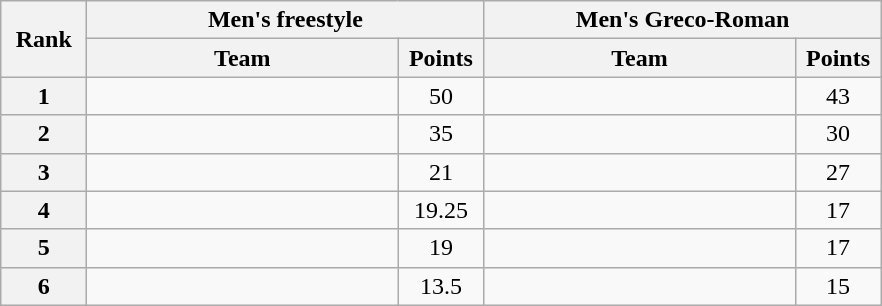<table class="wikitable" style="text-align:center;">
<tr>
<th width=50 rowspan="2">Rank</th>
<th colspan="2">Men's freestyle</th>
<th colspan="2">Men's Greco-Roman</th>
</tr>
<tr>
<th width=200>Team</th>
<th width=50>Points</th>
<th width=200>Team</th>
<th width=50>Points</th>
</tr>
<tr>
<th>1</th>
<td align=left></td>
<td>50</td>
<td align=left></td>
<td>43</td>
</tr>
<tr>
<th>2</th>
<td align=left></td>
<td>35</td>
<td align=left></td>
<td>30</td>
</tr>
<tr>
<th>3</th>
<td align=left></td>
<td>21</td>
<td align=left></td>
<td>27</td>
</tr>
<tr>
<th>4</th>
<td align=left></td>
<td>19.25</td>
<td align=left></td>
<td>17</td>
</tr>
<tr>
<th>5</th>
<td align=left></td>
<td>19</td>
<td align=left></td>
<td>17</td>
</tr>
<tr>
<th>6</th>
<td align=left></td>
<td>13.5</td>
<td align=left></td>
<td>15</td>
</tr>
</table>
